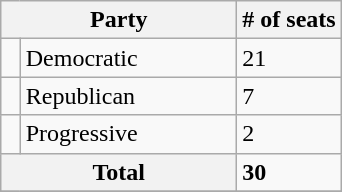<table class="wikitable sortable">
<tr>
<th colspan="2" style="width:150px;">Party</th>
<th># of seats</th>
</tr>
<tr>
<td></td>
<td>Democratic</td>
<td>21</td>
</tr>
<tr>
<td></td>
<td>Republican</td>
<td>7</td>
</tr>
<tr>
<td></td>
<td>Progressive</td>
<td>2</td>
</tr>
<tr>
<th colspan=2>Total</th>
<td><strong>30</strong></td>
</tr>
<tr>
</tr>
</table>
